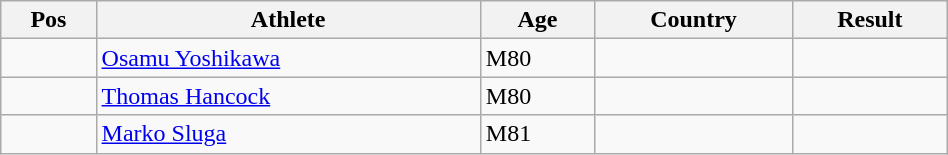<table class="wikitable"  style="text-align:center; width:50%;">
<tr>
<th>Pos</th>
<th>Athlete</th>
<th>Age</th>
<th>Country</th>
<th>Result</th>
</tr>
<tr>
<td align=center></td>
<td align=left><a href='#'>Osamu Yoshikawa</a></td>
<td align=left>M80</td>
<td align=left></td>
<td></td>
</tr>
<tr>
<td align=center></td>
<td align=left><a href='#'>Thomas Hancock</a></td>
<td align=left>M80</td>
<td align=left></td>
<td></td>
</tr>
<tr>
<td align=center></td>
<td align=left><a href='#'>Marko Sluga</a></td>
<td align=left>M81</td>
<td align=left></td>
<td></td>
</tr>
</table>
